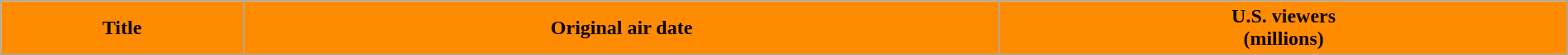<table class="wikitable plainrowheaders" style="margin: auto; width: 100%">
<tr>
<th ! style="background:#FF8C00; color:#100; text-align:center;">Title</th>
<th ! style="background:#FF8C00; color:#100; text-align:center;">Original air date</th>
<th ! style="background:#FF8C00; color:#100; text-align:center;">U.S. viewers<br>(millions)<br></th>
</tr>
</table>
